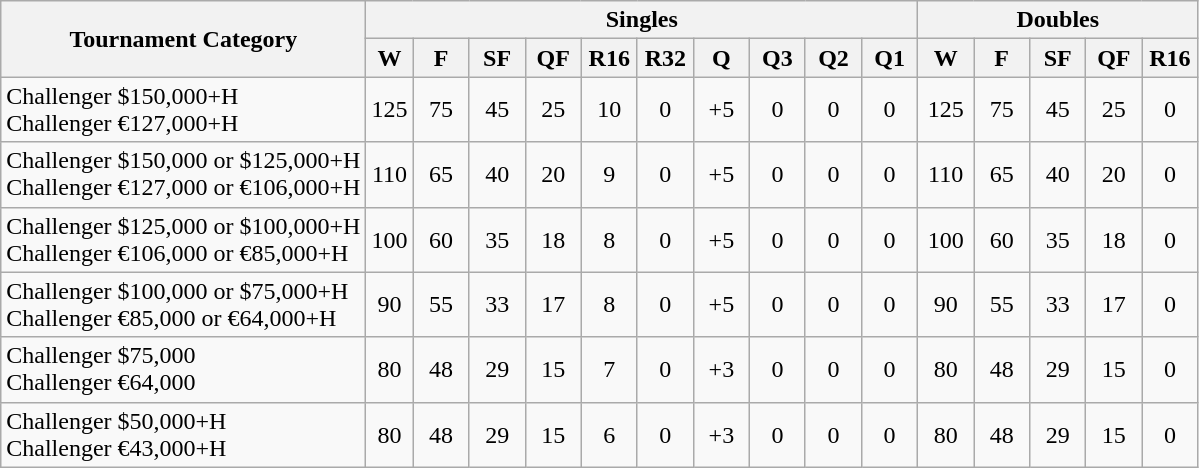<table class="wikitable" style=text-align:center;>
<tr>
<th rowspan=2 align=center>Tournament Category</th>
<th colspan=10 align=center>Singles</th>
<th colspan=5 align=center>Doubles</th>
</tr>
<tr>
<th !width=30>W</th>
<th width=30>F</th>
<th width=30>SF</th>
<th width=30>QF</th>
<th width=30>R16</th>
<th width=30>R32</th>
<th width=30>Q</th>
<th width=30>Q3</th>
<th width=30>Q2</th>
<th width=30>Q1</th>
<th width=30>W</th>
<th width=30>F</th>
<th width=30>SF</th>
<th width=30>QF</th>
<th width=30>R16</th>
</tr>
<tr>
<td align=left>Challenger $150,000+H<br>Challenger €127,000+H</td>
<td>125</td>
<td>75</td>
<td>45</td>
<td>25</td>
<td>10</td>
<td>0</td>
<td>+5</td>
<td>0</td>
<td>0</td>
<td>0</td>
<td>125</td>
<td>75</td>
<td>45</td>
<td>25</td>
<td>0</td>
</tr>
<tr>
<td align=left>Challenger $150,000 or $125,000+H<br>Challenger €127,000 or €106,000+H</td>
<td>110</td>
<td>65</td>
<td>40</td>
<td>20</td>
<td>9</td>
<td>0</td>
<td>+5</td>
<td>0</td>
<td>0</td>
<td>0</td>
<td>110</td>
<td>65</td>
<td>40</td>
<td>20</td>
<td>0</td>
</tr>
<tr>
<td align=left>Challenger $125,000 or $100,000+H<br>Challenger €106,000 or €85,000+H</td>
<td>100</td>
<td>60</td>
<td>35</td>
<td>18</td>
<td>8</td>
<td>0</td>
<td>+5</td>
<td>0</td>
<td>0</td>
<td>0</td>
<td>100</td>
<td>60</td>
<td>35</td>
<td>18</td>
<td>0</td>
</tr>
<tr>
<td align=left>Challenger $100,000 or $75,000+H<br>Challenger €85,000 or €64,000+H</td>
<td>90</td>
<td>55</td>
<td>33</td>
<td>17</td>
<td>8</td>
<td>0</td>
<td>+5</td>
<td>0</td>
<td>0</td>
<td>0</td>
<td>90</td>
<td>55</td>
<td>33</td>
<td>17</td>
<td>0</td>
</tr>
<tr>
<td align=left>Challenger $75,000<br>Challenger €64,000</td>
<td>80</td>
<td>48</td>
<td>29</td>
<td>15</td>
<td>7</td>
<td>0</td>
<td>+3</td>
<td>0</td>
<td>0</td>
<td>0</td>
<td>80</td>
<td>48</td>
<td>29</td>
<td>15</td>
<td>0</td>
</tr>
<tr>
<td align=left>Challenger $50,000+H<br>Challenger €43,000+H</td>
<td>80</td>
<td>48</td>
<td>29</td>
<td>15</td>
<td>6</td>
<td>0</td>
<td>+3</td>
<td>0</td>
<td>0</td>
<td>0</td>
<td>80</td>
<td>48</td>
<td>29</td>
<td>15</td>
<td>0</td>
</tr>
</table>
